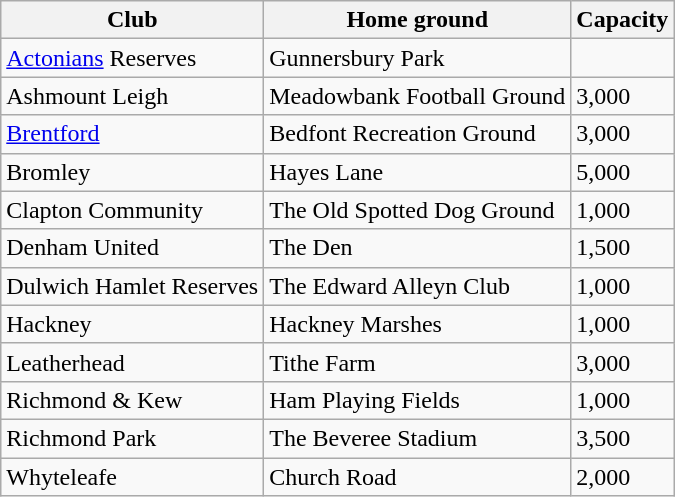<table class="wikitable" border="1">
<tr>
<th>Club</th>
<th>Home ground</th>
<th>Capacity</th>
</tr>
<tr>
<td><a href='#'>Actonians</a> Reserves</td>
<td>Gunnersbury Park</td>
<td></td>
</tr>
<tr>
<td>Ashmount Leigh</td>
<td>Meadowbank Football Ground</td>
<td>3,000</td>
</tr>
<tr>
<td><a href='#'>Brentford</a></td>
<td>Bedfont Recreation Ground</td>
<td>3,000</td>
</tr>
<tr>
<td>Bromley</td>
<td>Hayes Lane</td>
<td>5,000</td>
</tr>
<tr>
<td>Clapton Community</td>
<td>The Old Spotted Dog Ground</td>
<td>1,000</td>
</tr>
<tr>
<td>Denham United</td>
<td>The Den</td>
<td>1,500</td>
</tr>
<tr>
<td>Dulwich Hamlet Reserves</td>
<td>The Edward Alleyn Club</td>
<td>1,000</td>
</tr>
<tr>
<td>Hackney</td>
<td>Hackney Marshes</td>
<td>1,000</td>
</tr>
<tr>
<td>Leatherhead</td>
<td>Tithe Farm</td>
<td>3,000</td>
</tr>
<tr>
<td>Richmond & Kew</td>
<td>Ham Playing Fields</td>
<td>1,000</td>
</tr>
<tr>
<td>Richmond Park</td>
<td>The Beveree Stadium</td>
<td>3,500</td>
</tr>
<tr>
<td>Whyteleafe</td>
<td>Church Road</td>
<td>2,000</td>
</tr>
</table>
